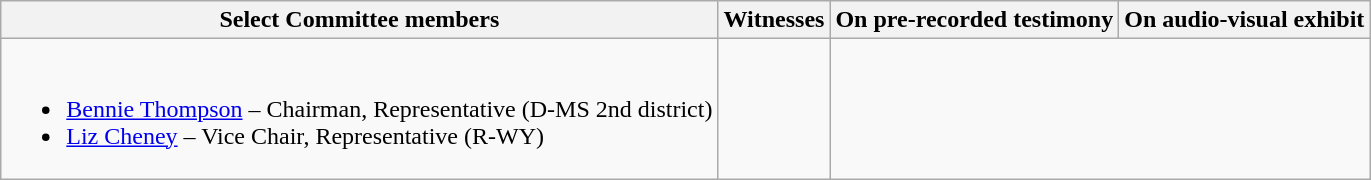<table class="vertical-align-top wikitable mw-collapsible mw-collapsed">
<tr>
<th>Select Committee members</th>
<th>Witnesses</th>
<th>On pre-recorded testimony</th>
<th>On audio-visual exhibit</th>
</tr>
<tr>
<td><br><ul><li><a href='#'>Bennie Thompson</a> – Chairman, Representative (D-MS 2nd district)</li><li><a href='#'>Liz Cheney</a>  – Vice Chair, Representative (R-WY)</li></ul></td>
<td></td>
</tr>
</table>
